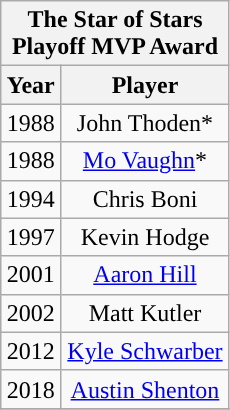<table class="wikitable" style="display: inline-table; margin-right: 20px; text-align:center">
<tr>
<th scope="col" colspan="2" style="width: 145px;">The Star of Stars Playoff MVP Award</th>
</tr>
<tr>
<th scope="col">Year</th>
<th scope="col">Player</th>
</tr>
<tr>
<td>1988</td>
<td>John Thoden*</td>
</tr>
<tr>
<td>1988</td>
<td><a href='#'>Mo Vaughn</a>*</td>
</tr>
<tr>
<td>1994</td>
<td>Chris Boni</td>
</tr>
<tr>
<td>1997</td>
<td>Kevin Hodge</td>
</tr>
<tr>
<td>2001</td>
<td><a href='#'>Aaron Hill</a></td>
</tr>
<tr>
<td>2002</td>
<td>Matt Kutler</td>
</tr>
<tr>
<td>2012</td>
<td><a href='#'>Kyle Schwarber</a></td>
</tr>
<tr>
<td>2018</td>
<td><a href='#'>Austin Shenton</a></td>
</tr>
<tr>
</tr>
</table>
